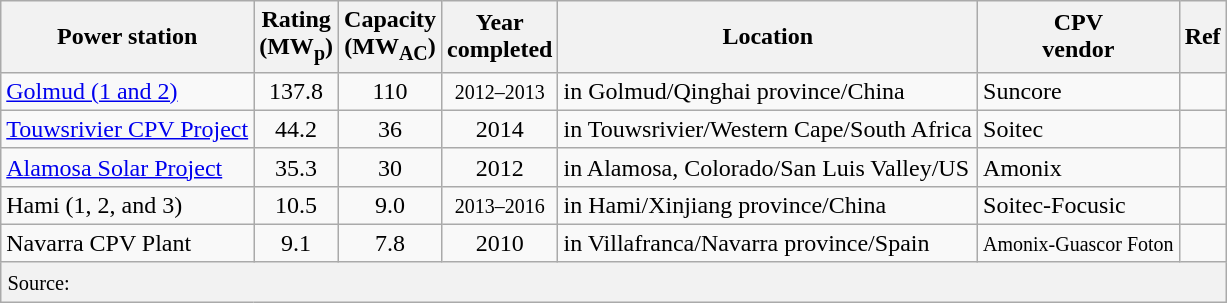<table class="wikitable">
<tr>
<th>Power station</th>
<th>Rating<br>(MW<sub>p</sub>)</th>
<th>Capacity<br>(MW<sub>AC</sub>)</th>
<th>Year<br>completed</th>
<th>Location</th>
<th>CPV<br>vendor</th>
<th>Ref</th>
</tr>
<tr>
<td><a href='#'>Golmud (1 and 2)</a></td>
<td align=center>137.8</td>
<td align=center>110</td>
<td align=center><small>2012–2013</small></td>
<td>in Golmud/Qinghai province/China</td>
<td>Suncore</td>
<td></td>
</tr>
<tr>
<td><a href='#'>Touwsrivier CPV Project</a></td>
<td align=center>44.2</td>
<td align=center>36</td>
<td align=center>2014</td>
<td>in Touwsrivier/Western Cape/South Africa</td>
<td>Soitec</td>
<td></td>
</tr>
<tr>
<td><a href='#'>Alamosa Solar Project</a></td>
<td align=center>35.3</td>
<td align=center>30</td>
<td align=center>2012</td>
<td>in Alamosa, Colorado/San Luis Valley/US</td>
<td>Amonix</td>
<td></td>
</tr>
<tr>
<td>Hami (1, 2, and 3)</td>
<td align=center>10.5</td>
<td align=center>9.0</td>
<td align=center><small>2013–2016</small></td>
<td>in Hami/Xinjiang province/China</td>
<td>Soitec-Focusic</td>
<td></td>
</tr>
<tr>
<td>Navarra CPV Plant</td>
<td align=center>9.1</td>
<td align=center>7.8</td>
<td align=center>2010</td>
<td>in Villafranca/Navarra province/Spain</td>
<td><small>Amonix-Guascor Foton</small></td>
<td></td>
</tr>
<tr>
<th colspan=7 style="font-weight: normal; text-align: left; font-size: 0.85em; padding: 6px 0 4px 4px;">Source: </th>
</tr>
</table>
